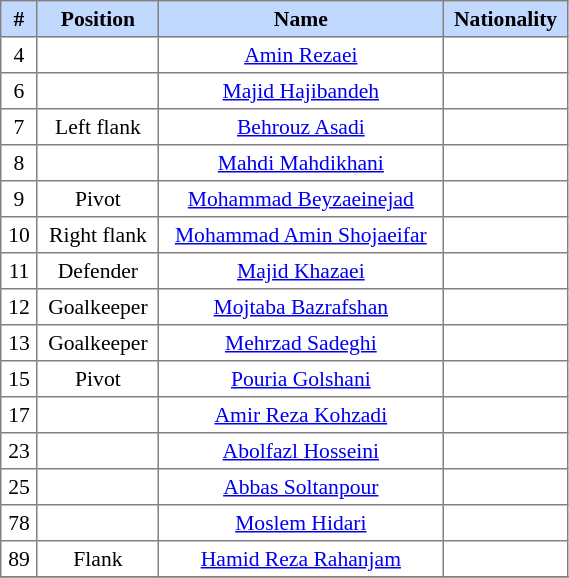<table border=1 style="border-collapse:collapse; font-size:90%;" cellpadding=3 cellspacing=0 width=30%>
<tr bgcolor=#C1D8FF>
<th width=2%>#</th>
<th width=5%>Position</th>
<th width=10%>Name</th>
<th width=5%>Nationality</th>
</tr>
<tr align=center>
<td>4</td>
<td></td>
<td><a href='#'>Amin Rezaei</a></td>
<td></td>
</tr>
<tr align=center>
<td>6</td>
<td></td>
<td><a href='#'>Majid Hajibandeh</a></td>
<td></td>
</tr>
<tr align=center>
<td>7</td>
<td>Left flank</td>
<td><a href='#'>Behrouz Asadi</a></td>
<td></td>
</tr>
<tr align=center>
<td>8</td>
<td></td>
<td><a href='#'>Mahdi Mahdikhani</a></td>
<td></td>
</tr>
<tr align=center>
<td>9</td>
<td>Pivot</td>
<td><a href='#'>Mohammad Beyzaeinejad</a></td>
<td></td>
</tr>
<tr align=center>
<td>10</td>
<td>Right flank</td>
<td><a href='#'>Mohammad Amin Shojaeifar</a></td>
<td></td>
</tr>
<tr align=center>
<td>11</td>
<td>Defender</td>
<td><a href='#'>Majid Khazaei</a></td>
<td></td>
</tr>
<tr align=center>
<td>12</td>
<td>Goalkeeper</td>
<td><a href='#'>Mojtaba Bazrafshan</a></td>
<td></td>
</tr>
<tr align=center>
<td>13</td>
<td>Goalkeeper</td>
<td><a href='#'>Mehrzad Sadeghi</a></td>
<td></td>
</tr>
<tr align=center>
<td>15</td>
<td>Pivot</td>
<td><a href='#'>Pouria Golshani</a></td>
<td></td>
</tr>
<tr align=center>
<td>17</td>
<td></td>
<td><a href='#'>Amir Reza Kohzadi</a></td>
<td></td>
</tr>
<tr align=center>
<td>23</td>
<td></td>
<td><a href='#'>Abolfazl Hosseini</a></td>
<td></td>
</tr>
<tr align=center>
<td>25</td>
<td></td>
<td><a href='#'>Abbas Soltanpour</a></td>
<td></td>
</tr>
<tr align=center>
<td>78</td>
<td></td>
<td><a href='#'>Moslem Hidari</a></td>
<td></td>
</tr>
<tr align=center>
<td>89</td>
<td>Flank</td>
<td><a href='#'>Hamid Reza Rahanjam</a></td>
<td></td>
</tr>
<tr align=center>
</tr>
</table>
